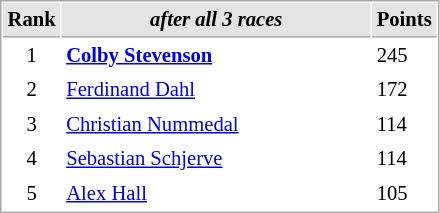<table cellspacing="1" cellpadding="3" style="border:1px solid #aaa; font-size:86%;">
<tr style="background:#e4e4e4;">
<th style="border-bottom:1px solid #aaa; width:10px;">Rank</th>
<th style="border-bottom:1px solid #aaa; width:200px;"><em>after all 3 races</em></th>
<th style="border-bottom:1px solid #aaa; width:20px;">Points</th>
</tr>
<tr>
<td align=center>1</td>
<td><strong> <a href='#'>Colby Stevenson</a></strong></td>
<td>245</td>
</tr>
<tr>
<td align=center>2</td>
<td> <a href='#'>Ferdinand Dahl</a></td>
<td>172</td>
</tr>
<tr>
<td align=center>3</td>
<td> <a href='#'>Christian Nummedal</a></td>
<td>114</td>
</tr>
<tr>
<td align=center>4</td>
<td> <a href='#'>Sebastian Schjerve</a></td>
<td>114</td>
</tr>
<tr>
<td align=center>5</td>
<td> <a href='#'>Alex Hall</a></td>
<td>105</td>
</tr>
</table>
